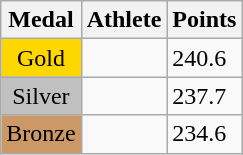<table class="wikitable">
<tr>
<th>Medal</th>
<th>Athlete</th>
<th>Points</th>
</tr>
<tr>
<td style="text-align:center;background-color:gold;">Gold</td>
<td></td>
<td>240.6</td>
</tr>
<tr>
<td style="text-align:center;background-color:silver;">Silver</td>
<td></td>
<td>237.7</td>
</tr>
<tr>
<td style="text-align:center;background-color:#CC9966;">Bronze</td>
<td></td>
<td>234.6</td>
</tr>
</table>
